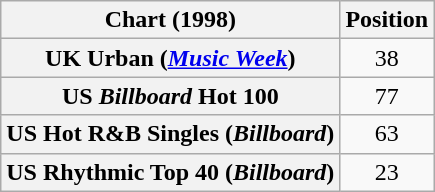<table class="wikitable sortable plainrowheaders" style="text-align:center">
<tr>
<th>Chart (1998)</th>
<th>Position</th>
</tr>
<tr>
<th scope="row">UK Urban (<em><a href='#'>Music Week</a></em>)</th>
<td>38</td>
</tr>
<tr>
<th scope="row">US <em>Billboard</em> Hot 100</th>
<td>77</td>
</tr>
<tr>
<th scope="row">US Hot R&B Singles (<em>Billboard</em>)</th>
<td>63</td>
</tr>
<tr>
<th scope="row">US Rhythmic Top 40 (<em>Billboard</em>)</th>
<td>23</td>
</tr>
</table>
